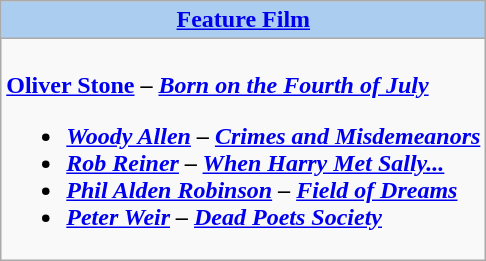<table class=wikitable style="width="100%">
<tr>
<th colspan="2" style="background:#abcdef;"><a href='#'>Feature Film</a></th>
</tr>
<tr>
<td colspan="2" style="vertical-align:top;"><br><strong><a href='#'>Oliver Stone</a> – <em><a href='#'>Born on the Fourth of July</a><strong><em><ul><li><a href='#'>Woody Allen</a> – </em><a href='#'>Crimes and Misdemeanors</a><em></li><li><a href='#'>Rob Reiner</a> – </em><a href='#'>When Harry Met Sally...</a><em></li><li><a href='#'>Phil Alden Robinson</a> – </em><a href='#'>Field of Dreams</a><em></li><li><a href='#'>Peter Weir</a> – </em><a href='#'>Dead Poets Society</a><em></li></ul></td>
</tr>
</table>
